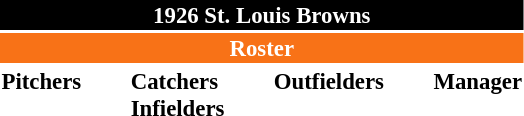<table class="toccolours" style="font-size: 95%;">
<tr>
<th colspan="10" style="background-color: black; color: white; text-align: center;">1926 St. Louis Browns</th>
</tr>
<tr>
<td colspan="10" style="background-color: #F87217; color: white; text-align: center;"><strong>Roster</strong></td>
</tr>
<tr>
<td valign="top"><strong>Pitchers</strong><br>










</td>
<td width="25px"></td>
<td valign="top"><strong>Catchers</strong><br>


<strong>Infielders</strong>






</td>
<td width="25px"></td>
<td valign="top"><strong>Outfielders</strong><br>




</td>
<td width="25px"></td>
<td valign="top"><strong>Manager</strong><br></td>
</tr>
<tr>
</tr>
</table>
